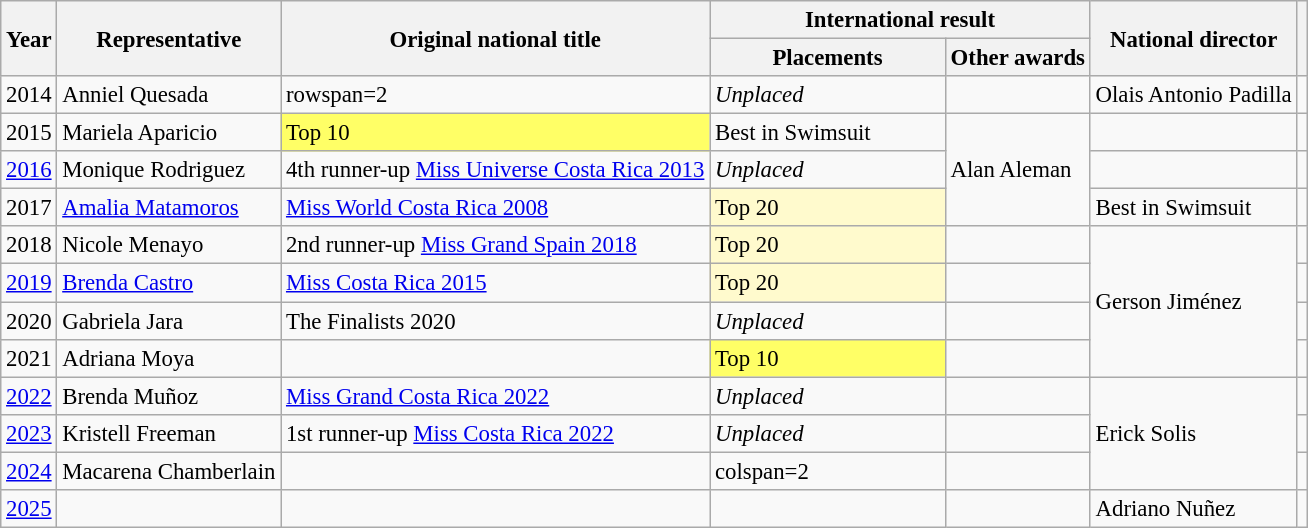<table class="wikitable defaultcenter" style="font-size:95%;">
<tr>
<th rowspan=2>Year</th>
<th rowspan=2>Representative</th>
<th rowspan=2>Original national title</th>
<th colspan=2>International result</th>
<th rowspan=2>National director</th>
<th rowspan=2></th>
</tr>
<tr>
<th width=150px>Placements</th>
<th>Other awards</th>
</tr>
<tr>
<td>2014</td>
<td>Anniel Quesada</td>
<td>rowspan=2 </td>
<td><em>Unplaced</em></td>
<td></td>
<td>Olais Antonio Padilla</td>
<td></td>
</tr>
<tr>
<td>2015</td>
<td>Mariela Aparicio</td>
<td bgcolor=#FFFF66>Top 10</td>
<td>Best in Swimsuit</td>
<td rowspan=3>Alan Aleman</td>
<td></td>
</tr>
<tr>
<td><a href='#'>2016</a></td>
<td>Monique Rodriguez</td>
<td>4th runner-up <a href='#'>Miss Universe Costa Rica 2013</a></td>
<td><em>Unplaced</em></td>
<td></td>
<td></td>
</tr>
<tr>
<td>2017</td>
<td><a href='#'>Amalia Matamoros</a></td>
<td><a href='#'>Miss World Costa Rica 2008</a></td>
<td bgcolor=#FFFACD>Top 20</td>
<td>Best in Swimsuit</td>
<td></td>
</tr>
<tr>
<td>2018</td>
<td>Nicole Menayo</td>
<td>2nd runner-up <a href='#'>Miss Grand Spain 2018</a></td>
<td bgcolor=#FFFACD>Top 20</td>
<td></td>
<td rowspan=4>Gerson Jiménez</td>
<td></td>
</tr>
<tr>
<td><a href='#'>2019</a></td>
<td><a href='#'>Brenda Castro</a></td>
<td><a href='#'>Miss Costa Rica 2015</a></td>
<td bgcolor=#FFFACD>Top 20</td>
<td></td>
<td></td>
</tr>
<tr>
<td>2020</td>
<td>Gabriela Jara</td>
<td>The Finalists 2020</td>
<td><em>Unplaced</em></td>
<td></td>
<td></td>
</tr>
<tr>
<td>2021</td>
<td>Adriana Moya</td>
<td></td>
<td bgcolor=#FFFF66>Top 10</td>
<td></td>
<td></td>
</tr>
<tr>
<td><a href='#'>2022</a></td>
<td>Brenda Muñoz</td>
<td><a href='#'>Miss Grand Costa Rica 2022</a></td>
<td><em>Unplaced</em></td>
<td></td>
<td rowspan=3>Erick Solis</td>
<td></td>
</tr>
<tr>
<td><a href='#'>2023</a></td>
<td>Kristell Freeman</td>
<td>1st runner-up <a href='#'>Miss Costa Rica 2022</a></td>
<td><em>Unplaced</em></td>
<td></td>
<td></td>
</tr>
<tr>
<td><a href='#'>2024</a></td>
<td>Macarena Chamberlain</td>
<td></td>
<td>colspan=2 </td>
<td></td>
</tr>
<tr>
<td><a href='#'>2025</a></td>
<td></td>
<td></td>
<td></td>
<td></td>
<td>Adriano Nuñez</td>
<td></td>
</tr>
</table>
